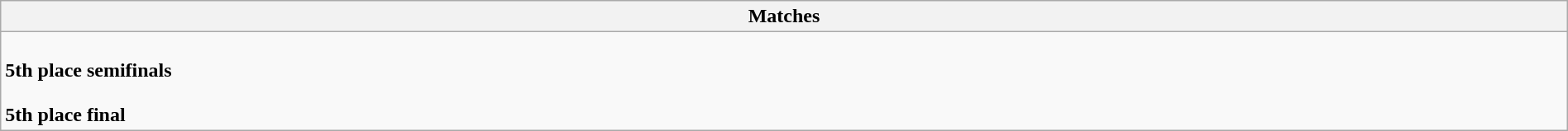<table class="wikitable collapsible collapsed" style="width:100%;">
<tr>
<th>Matches</th>
</tr>
<tr>
<td><br><strong>5th place semifinals</strong>
<br><br><strong>5th place final</strong>
</td>
</tr>
</table>
